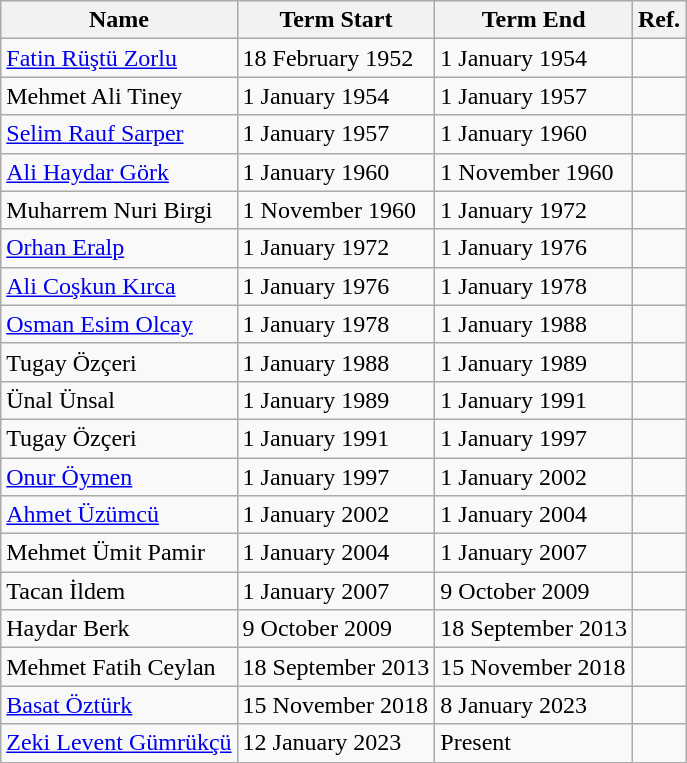<table class="wikitable">
<tr>
<th>Name</th>
<th>Term Start</th>
<th>Term End</th>
<th>Ref.</th>
</tr>
<tr>
<td><a href='#'>Fatin Rüştü Zorlu</a></td>
<td>18 February 1952</td>
<td>1 January 1954</td>
<td></td>
</tr>
<tr>
<td>Mehmet Ali Tiney</td>
<td>1 January 1954</td>
<td>1 January 1957</td>
<td></td>
</tr>
<tr>
<td><a href='#'>Selim Rauf Sarper</a></td>
<td>1 January 1957</td>
<td>1 January 1960</td>
<td></td>
</tr>
<tr>
<td><a href='#'>Ali Haydar Görk</a></td>
<td>1 January 1960</td>
<td>1 November 1960</td>
<td></td>
</tr>
<tr>
<td>Muharrem Nuri Birgi</td>
<td>1 November 1960</td>
<td>1 January 1972</td>
<td></td>
</tr>
<tr>
<td><a href='#'>Orhan Eralp</a></td>
<td>1 January 1972</td>
<td>1 January 1976</td>
<td></td>
</tr>
<tr>
<td><a href='#'>Ali Coşkun Kırca</a></td>
<td>1 January 1976</td>
<td>1 January 1978</td>
<td></td>
</tr>
<tr>
<td><a href='#'>Osman Esim Olcay</a></td>
<td>1 January 1978</td>
<td>1 January 1988</td>
<td></td>
</tr>
<tr>
<td>Tugay Özçeri</td>
<td>1 January 1988</td>
<td>1 January 1989</td>
<td></td>
</tr>
<tr>
<td>Ünal Ünsal</td>
<td>1 January 1989</td>
<td>1 January 1991</td>
<td></td>
</tr>
<tr>
<td>Tugay Özçeri</td>
<td>1 January 1991</td>
<td>1 January 1997</td>
<td></td>
</tr>
<tr>
<td><a href='#'>Onur Öymen</a></td>
<td>1 January 1997</td>
<td>1 January 2002</td>
<td></td>
</tr>
<tr>
<td><a href='#'>Ahmet Üzümcü</a></td>
<td>1 January 2002</td>
<td>1 January 2004</td>
<td></td>
</tr>
<tr>
<td>Mehmet Ümit Pamir</td>
<td>1 January 2004</td>
<td>1 January 2007</td>
<td></td>
</tr>
<tr>
<td>Tacan İldem</td>
<td>1 January 2007</td>
<td>9 October 2009</td>
<td></td>
</tr>
<tr>
<td>Haydar Berk</td>
<td>9 October 2009</td>
<td>18 September 2013</td>
<td></td>
</tr>
<tr>
<td>Mehmet Fatih Ceylan</td>
<td>18 September 2013</td>
<td>15 November 2018</td>
<td></td>
</tr>
<tr>
<td><a href='#'>Basat Öztürk</a></td>
<td>15 November 2018</td>
<td>8 January 2023</td>
<td></td>
</tr>
<tr>
<td><a href='#'>Zeki Levent Gümrükçü</a></td>
<td>12 January 2023</td>
<td>Present</td>
<td></td>
</tr>
</table>
